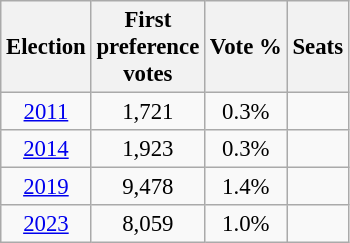<table class="wikitable sortable" style="font-size:95%">
<tr>
<th>Election</th>
<th>First <br>preference <br>votes</th>
<th>Vote %</th>
<th>Seats</th>
</tr>
<tr>
<td align=center><a href='#'>2011</a></td>
<td align=center>1,721</td>
<td align=center>0.3%</td>
<td align=left></td>
</tr>
<tr>
<td align=center><a href='#'>2014</a></td>
<td align=center>1,923</td>
<td align=center>0.3%</td>
<td align=left></td>
</tr>
<tr>
<td align=center><a href='#'>2019</a></td>
<td align=center>9,478</td>
<td align=center>1.4%</td>
<td align=left></td>
</tr>
<tr>
<td align=center><a href='#'>2023</a></td>
<td align=center>8,059</td>
<td align=center>1.0%</td>
<td align=left></td>
</tr>
</table>
